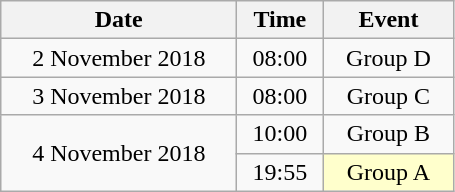<table class = "wikitable" style="text-align:center;">
<tr>
<th width=150>Date</th>
<th width=50>Time</th>
<th width=80>Event</th>
</tr>
<tr>
<td>2 November 2018</td>
<td>08:00</td>
<td>Group D</td>
</tr>
<tr>
<td>3 November 2018</td>
<td>08:00</td>
<td>Group C</td>
</tr>
<tr>
<td rowspan=2>4 November 2018</td>
<td>10:00</td>
<td>Group B</td>
</tr>
<tr>
<td>19:55</td>
<td bgcolor=ffffcc>Group A</td>
</tr>
</table>
